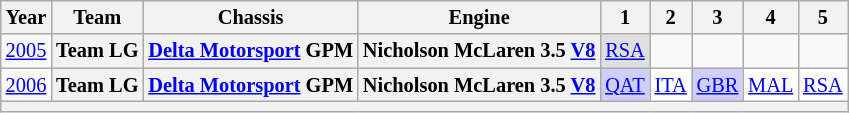<table class="wikitable" style="text-align:center; font-size:85%">
<tr>
<th>Year</th>
<th>Team</th>
<th>Chassis</th>
<th>Engine</th>
<th>1</th>
<th>2</th>
<th>3</th>
<th>4</th>
<th>5</th>
</tr>
<tr>
<td><a href='#'>2005</a></td>
<th nowrap>Team LG</th>
<th nowrap><a href='#'>Delta Motorsport</a> GPM</th>
<th nowrap>Nicholson McLaren 3.5 <a href='#'>V8</a></th>
<td style="background:#dfdfdf;"><a href='#'>RSA</a><br></td>
<td></td>
<td></td>
<td></td>
<td></td>
</tr>
<tr>
<td><a href='#'>2006</a></td>
<th nowrap>Team LG</th>
<th nowrap><a href='#'>Delta Motorsport</a> GPM</th>
<th nowrap>Nicholson McLaren 3.5 <a href='#'>V8</a></th>
<td style="background:#cfcfff;"><a href='#'>QAT</a><br></td>
<td style="background:#ffffff;"><a href='#'>ITA</a><br></td>
<td style="background:#cfcfff;"><a href='#'>GBR</a><br></td>
<td style="background:#ffffff;"><a href='#'>MAL</a><br></td>
<td style="background:#ffffff;"><a href='#'>RSA</a><br></td>
</tr>
<tr>
<th colspan="9"></th>
</tr>
</table>
